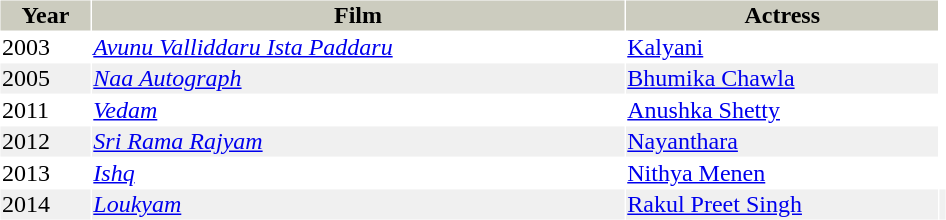<table cellspacing="1" cellpadding="1" border="0" style="width:50%;">
<tr style="background:#ccccbf;">
<th>Year</th>
<th>Film</th>
<th>Actress</th>
</tr>
<tr>
<td>2003</td>
<td><em><a href='#'>Avunu Valliddaru Ista Paddaru</a></em></td>
<td><a href='#'>Kalyani</a></td>
</tr>
<tr style="background:#f0f0f0;">
<td>2005</td>
<td><em><a href='#'>Naa Autograph</a></em></td>
<td><a href='#'>Bhumika Chawla</a></td>
</tr>
<tr>
<td>2011</td>
<td><em><a href='#'>Vedam</a></em></td>
<td><a href='#'>Anushka Shetty</a></td>
</tr>
<tr style="background:#f0f0f0;">
<td>2012</td>
<td><em><a href='#'>Sri Rama Rajyam</a></em></td>
<td><a href='#'>Nayanthara</a></td>
</tr>
<tr>
<td>2013</td>
<td><em><a href='#'>Ishq</a></em></td>
<td><a href='#'>Nithya Menen</a></td>
</tr>
<tr style="background:#f0f0f0;">
<td>2014</td>
<td><em><a href='#'>Loukyam</a></em></td>
<td><a href='#'>Rakul Preet Singh</a></td>
<td></td>
</tr>
<tr>
</tr>
</table>
